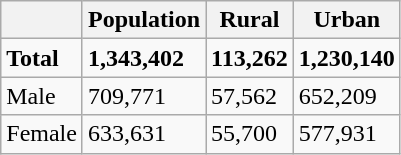<table class="wikitable">
<tr>
<th></th>
<th>Population</th>
<th>Rural</th>
<th>Urban</th>
</tr>
<tr>
<td><strong>Total</strong></td>
<td><strong>1,343,402</strong></td>
<td><strong>113,262</strong></td>
<td><strong>1,230,140</strong></td>
</tr>
<tr>
<td>Male</td>
<td>709,771</td>
<td>57,562</td>
<td>652,209</td>
</tr>
<tr>
<td>Female</td>
<td>633,631</td>
<td>55,700</td>
<td>577,931</td>
</tr>
</table>
